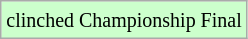<table class="wikitable">
<tr>
<td style="background:#cfc;"><small>clinched Championship Final</small></td>
</tr>
</table>
